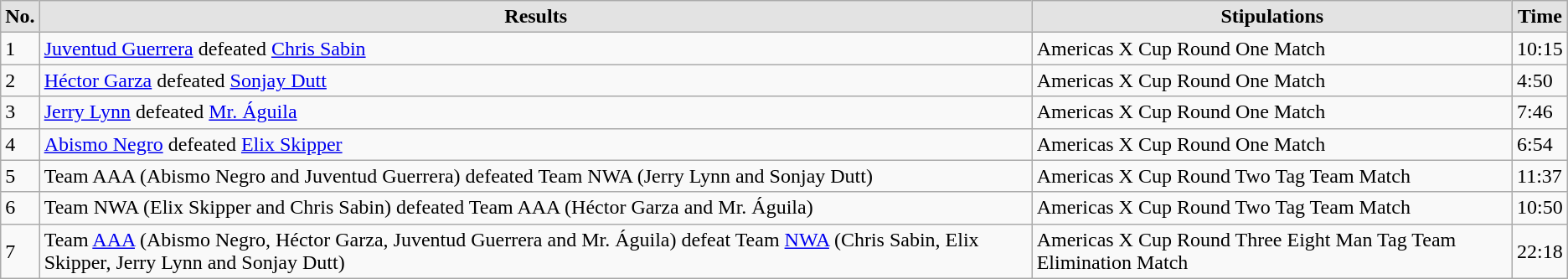<table style="font-size: 100%; text-align: left;" class="wikitable">
<tr>
<th style="border-style: none none solid solid; background: #e3e3e3;"><strong>No.</strong></th>
<th style="border-style: none none solid solid; background: #e3e3e3;"><strong>Results</strong></th>
<th style="border-style: none none solid solid; background: #e3e3e3;"><strong>Stipulations</strong></th>
<th style="border-style: none none solid solid; background: #e3e3e3;"><strong>Time</strong></th>
</tr>
<tr>
<td>1</td>
<td><a href='#'>Juventud Guerrera</a> defeated <a href='#'>Chris Sabin</a></td>
<td>Americas X Cup Round One Match</td>
<td>10:15</td>
</tr>
<tr>
<td>2</td>
<td><a href='#'>Héctor Garza</a> defeated <a href='#'>Sonjay Dutt</a></td>
<td>Americas X Cup Round One Match</td>
<td>4:50</td>
</tr>
<tr>
<td>3</td>
<td><a href='#'>Jerry Lynn</a> defeated <a href='#'>Mr. Águila</a></td>
<td>Americas X Cup Round One Match</td>
<td>7:46</td>
</tr>
<tr>
<td>4</td>
<td><a href='#'>Abismo Negro</a> defeated <a href='#'>Elix Skipper</a></td>
<td>Americas X Cup Round One Match</td>
<td>6:54</td>
</tr>
<tr>
<td>5</td>
<td>Team AAA (Abismo Negro and Juventud Guerrera) defeated Team NWA (Jerry Lynn and Sonjay Dutt)</td>
<td>Americas X Cup Round Two Tag Team Match</td>
<td>11:37</td>
</tr>
<tr>
<td>6</td>
<td>Team NWA (Elix Skipper and Chris Sabin) defeated Team AAA (Héctor Garza and Mr. Águila)</td>
<td>Americas X Cup Round Two Tag Team Match</td>
<td>10:50</td>
</tr>
<tr>
<td>7</td>
<td>Team <a href='#'>AAA</a> (Abismo Negro, Héctor Garza, Juventud Guerrera and Mr. Águila) defeat Team <a href='#'>NWA</a> (Chris Sabin, Elix Skipper, Jerry Lynn and Sonjay Dutt)</td>
<td>Americas X Cup Round Three Eight Man Tag Team Elimination Match</td>
<td>22:18</td>
</tr>
</table>
